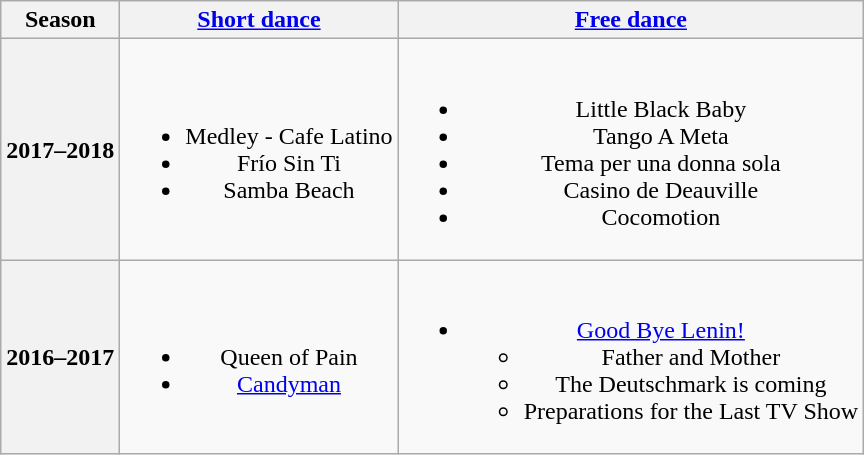<table class=wikitable style=text-align:center>
<tr>
<th>Season</th>
<th><a href='#'>Short dance</a></th>
<th><a href='#'>Free dance</a></th>
</tr>
<tr>
<th>2017–2018 <br> </th>
<td><br><ul><li> Medley - Cafe Latino</li><li> Frío Sin Ti <br></li><li> Samba Beach <br></li></ul></td>
<td><br><ul><li>Little Black Baby <br></li><li>Tango A Meta <br></li><li>Tema per una donna sola <br></li><li>Casino de Deauville <br></li><li>Cocomotion <br></li></ul></td>
</tr>
<tr>
<th>2016–2017 <br> </th>
<td><br><ul><li> Queen of Pain <br></li><li> <a href='#'>Candyman</a> <br></li></ul></td>
<td><br><ul><li><a href='#'>Good Bye Lenin!</a> <br><ul><li>Father and Mother</li><li>The Deutschmark is coming</li><li>Preparations for the Last TV Show</li></ul></li></ul></td>
</tr>
</table>
